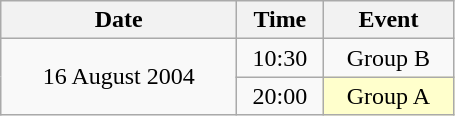<table class = "wikitable" style="text-align:center;">
<tr>
<th width=150>Date</th>
<th width=50>Time</th>
<th width=80>Event</th>
</tr>
<tr>
<td rowspan=2>16 August 2004</td>
<td>10:30</td>
<td>Group B</td>
</tr>
<tr>
<td>20:00</td>
<td bgcolor=ffffcc>Group A</td>
</tr>
</table>
